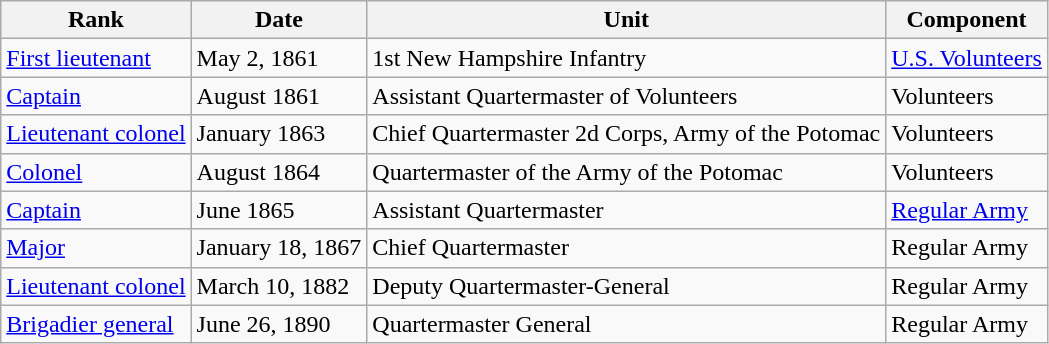<table class="wikitable">
<tr>
<th>Rank</th>
<th>Date</th>
<th>Unit</th>
<th>Component</th>
</tr>
<tr>
<td> <a href='#'>First lieutenant</a></td>
<td>May 2, 1861</td>
<td>1st New Hampshire Infantry</td>
<td><a href='#'>U.S. Volunteers</a></td>
</tr>
<tr>
<td> <a href='#'>Captain</a></td>
<td>August 1861</td>
<td>Assistant Quartermaster of Volunteers</td>
<td>Volunteers</td>
</tr>
<tr>
<td> <a href='#'>Lieutenant colonel</a></td>
<td>January 1863</td>
<td>Chief Quartermaster 2d Corps, Army of the Potomac</td>
<td>Volunteers</td>
</tr>
<tr>
<td> <a href='#'>Colonel</a></td>
<td>August 1864</td>
<td>Quartermaster of the Army of the Potomac</td>
<td>Volunteers</td>
</tr>
<tr>
<td> <a href='#'>Captain</a></td>
<td>June 1865</td>
<td>Assistant Quartermaster</td>
<td><a href='#'>Regular Army</a></td>
</tr>
<tr>
<td> <a href='#'>Major</a></td>
<td>January 18, 1867</td>
<td>Chief Quartermaster</td>
<td>Regular Army</td>
</tr>
<tr>
<td> <a href='#'>Lieutenant colonel</a></td>
<td>March 10, 1882</td>
<td>Deputy Quartermaster-General</td>
<td>Regular Army</td>
</tr>
<tr>
<td> <a href='#'>Brigadier general</a></td>
<td>June 26, 1890</td>
<td>Quartermaster General</td>
<td>Regular Army</td>
</tr>
</table>
